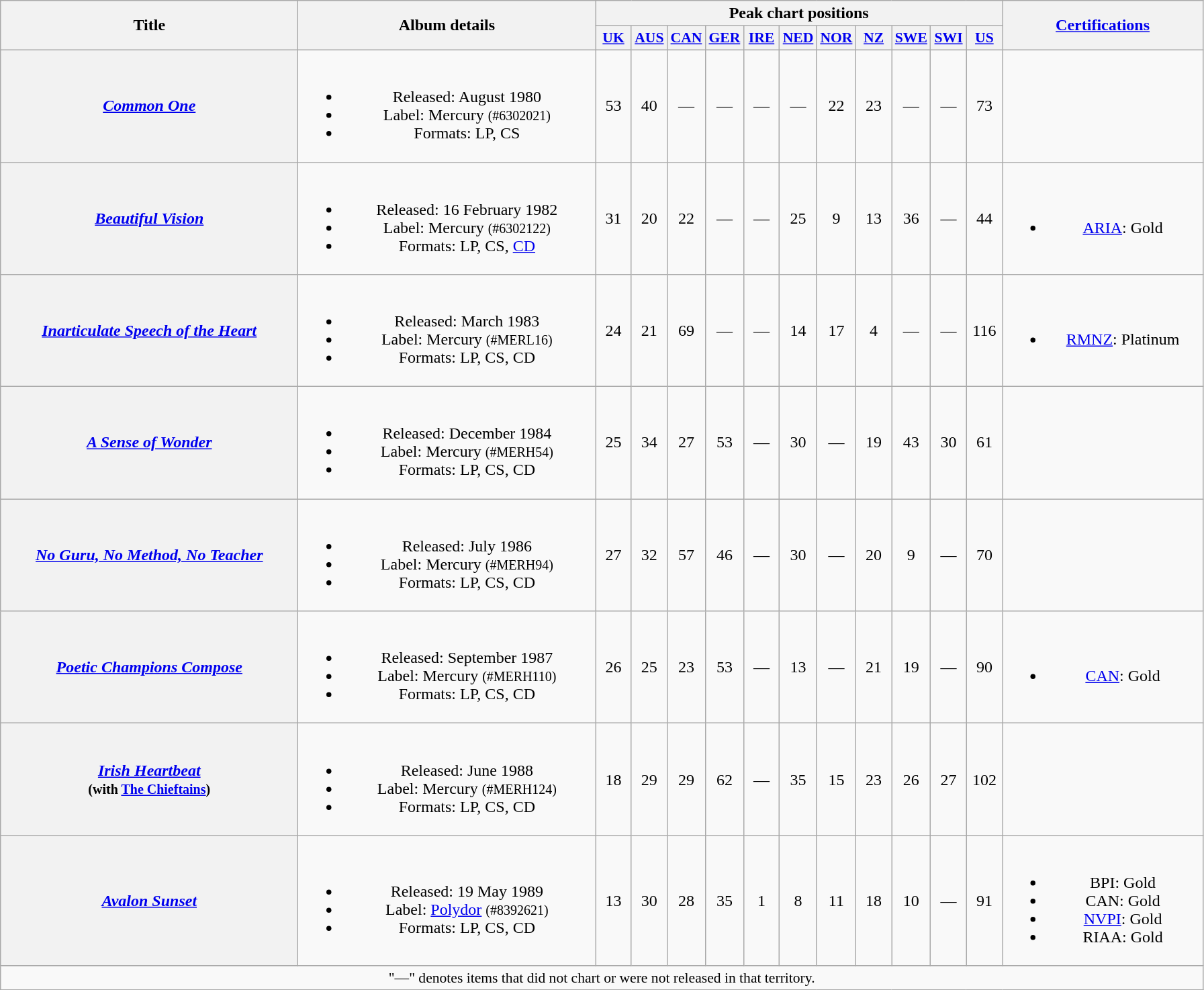<table class="wikitable plainrowheaders" style="text-align:center;">
<tr>
<th scope="col" rowspan="2" style="width:18em;">Title</th>
<th scope="col" rowspan="2" style="width:18em;">Album details</th>
<th scope="col" colspan="11">Peak chart positions</th>
<th scope="col" rowspan="2" style="width:12em;"><a href='#'>Certifications</a></th>
</tr>
<tr>
<th style="width:2em;font-size:90%;"><a href='#'>UK</a><br></th>
<th style="width:2em;font-size:90%;"><a href='#'>AUS</a><br></th>
<th style="width:2em;font-size:90%;"><a href='#'>CAN</a><br></th>
<th style="width:2em;font-size:90%;"><a href='#'>GER</a><br></th>
<th style="width:2em;font-size:90%;"><a href='#'>IRE</a><br></th>
<th style="width:2em;font-size:90%;"><a href='#'>NED</a><br></th>
<th style="width:2em;font-size:90%;"><a href='#'>NOR</a><br></th>
<th style="width:2em;font-size:90%;"><a href='#'>NZ</a><br></th>
<th style="width:2em;font-size:90%;"><a href='#'>SWE</a><br></th>
<th style="width:2em;font-size:90%;"><a href='#'>SWI</a><br></th>
<th style="width:2em;font-size:90%;"><a href='#'>US</a><br></th>
</tr>
<tr>
<th scope="row"><em><a href='#'>Common One</a></em></th>
<td><br><ul><li>Released: August 1980</li><li>Label: Mercury <small>(#6302021)</small></li><li>Formats: LP, CS</li></ul></td>
<td>53</td>
<td>40</td>
<td>—</td>
<td>—</td>
<td>—</td>
<td>—</td>
<td>22</td>
<td>23</td>
<td>—</td>
<td>—</td>
<td>73</td>
<td></td>
</tr>
<tr>
<th scope="row"><em><a href='#'>Beautiful Vision</a></em></th>
<td><br><ul><li>Released: 16 February 1982</li><li>Label: Mercury <small>(#6302122)</small></li><li>Formats: LP, CS, <a href='#'>CD</a></li></ul></td>
<td>31</td>
<td>20</td>
<td>22</td>
<td>—</td>
<td>—</td>
<td>25</td>
<td>9</td>
<td>13</td>
<td>36</td>
<td>—</td>
<td>44</td>
<td><br><ul><li><a href='#'>ARIA</a>: Gold</li></ul></td>
</tr>
<tr>
<th scope="row"><em><a href='#'>Inarticulate Speech of the Heart</a></em></th>
<td><br><ul><li>Released: March 1983</li><li>Label: Mercury <small>(#MERL16)</small></li><li>Formats: LP, CS, CD</li></ul></td>
<td>24</td>
<td>21</td>
<td>69</td>
<td>—</td>
<td>—</td>
<td>14</td>
<td>17</td>
<td>4</td>
<td>—</td>
<td>—</td>
<td>116</td>
<td><br><ul><li><a href='#'>RMNZ</a>: Platinum</li></ul></td>
</tr>
<tr>
<th scope="row"><em><a href='#'>A Sense of Wonder</a></em></th>
<td><br><ul><li>Released: December 1984</li><li>Label: Mercury <small>(#MERH54)</small></li><li>Formats: LP, CS, CD</li></ul></td>
<td>25</td>
<td>34</td>
<td>27</td>
<td>53</td>
<td>—</td>
<td>30</td>
<td>—</td>
<td>19</td>
<td>43</td>
<td>30</td>
<td>61</td>
<td></td>
</tr>
<tr>
<th scope="row"><em><a href='#'>No Guru, No Method, No Teacher</a></em></th>
<td><br><ul><li>Released: July 1986</li><li>Label: Mercury <small>(#MERH94)</small></li><li>Formats: LP, CS, CD</li></ul></td>
<td>27</td>
<td>32</td>
<td>57</td>
<td>46</td>
<td>—</td>
<td>30</td>
<td>—</td>
<td>20</td>
<td>9</td>
<td>—</td>
<td>70</td>
<td></td>
</tr>
<tr>
<th scope="row"><em><a href='#'>Poetic Champions Compose</a></em></th>
<td><br><ul><li>Released: September 1987</li><li>Label: Mercury <small>(#MERH110)</small></li><li>Formats: LP, CS, CD</li></ul></td>
<td>26</td>
<td>25</td>
<td>23</td>
<td>53</td>
<td>—</td>
<td>13</td>
<td>—</td>
<td>21</td>
<td>19</td>
<td>—</td>
<td>90</td>
<td><br><ul><li><a href='#'>CAN</a>: Gold</li></ul></td>
</tr>
<tr>
<th scope="row"><em><a href='#'>Irish Heartbeat</a></em><br><small>(with <a href='#'>The Chieftains</a>)</small></th>
<td><br><ul><li>Released: June 1988</li><li>Label: Mercury <small>(#MERH124)</small></li><li>Formats: LP, CS, CD</li></ul></td>
<td>18</td>
<td>29</td>
<td>29</td>
<td>62</td>
<td>—</td>
<td>35</td>
<td>15</td>
<td>23</td>
<td>26</td>
<td>27</td>
<td>102</td>
<td></td>
</tr>
<tr>
<th scope="row"><em><a href='#'>Avalon Sunset</a></em></th>
<td><br><ul><li>Released: 19 May 1989</li><li>Label: <a href='#'>Polydor</a> <small>(#8392621)</small></li><li>Formats: LP, CS, CD</li></ul></td>
<td>13</td>
<td>30</td>
<td>28</td>
<td>35</td>
<td>1</td>
<td>8</td>
<td>11</td>
<td>18</td>
<td>10</td>
<td>—</td>
<td>91</td>
<td><br><ul><li>BPI: Gold</li><li>CAN: Gold</li><li><a href='#'>NVPI</a>: Gold</li><li>RIAA: Gold</li></ul></td>
</tr>
<tr>
<td align="center" colspan="15" style="font-size:90%">"—" denotes items that did not chart or were not released in that territory.</td>
</tr>
</table>
